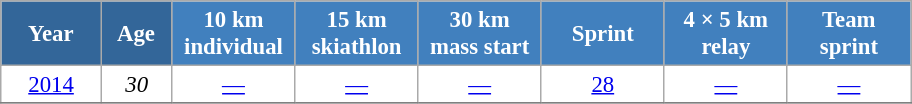<table class="wikitable" style="font-size:95%; text-align:center; border:grey solid 1px; border-collapse:collapse; background:#ffffff;">
<tr>
<th style="background-color:#369; color:white; width:60px;"> Year </th>
<th style="background-color:#369; color:white; width:40px;"> Age </th>
<th style="background-color:#4180be; color:white; width:75px;"> 10 km <br> individual </th>
<th style="background-color:#4180be; color:white; width:75px;"> 15 km <br> skiathlon </th>
<th style="background-color:#4180be; color:white; width:75px;"> 30 km <br> mass start </th>
<th style="background-color:#4180be; color:white; width:75px;"> Sprint </th>
<th style="background-color:#4180be; color:white; width:75px;"> 4 × 5 km <br> relay </th>
<th style="background-color:#4180be; color:white; width:75px;"> Team <br> sprint </th>
</tr>
<tr>
<td><a href='#'>2014</a></td>
<td><em>30</em></td>
<td><a href='#'>—</a></td>
<td><a href='#'>—</a></td>
<td><a href='#'>—</a></td>
<td><a href='#'>28</a></td>
<td><a href='#'>—</a></td>
<td><a href='#'>—</a></td>
</tr>
<tr>
</tr>
</table>
